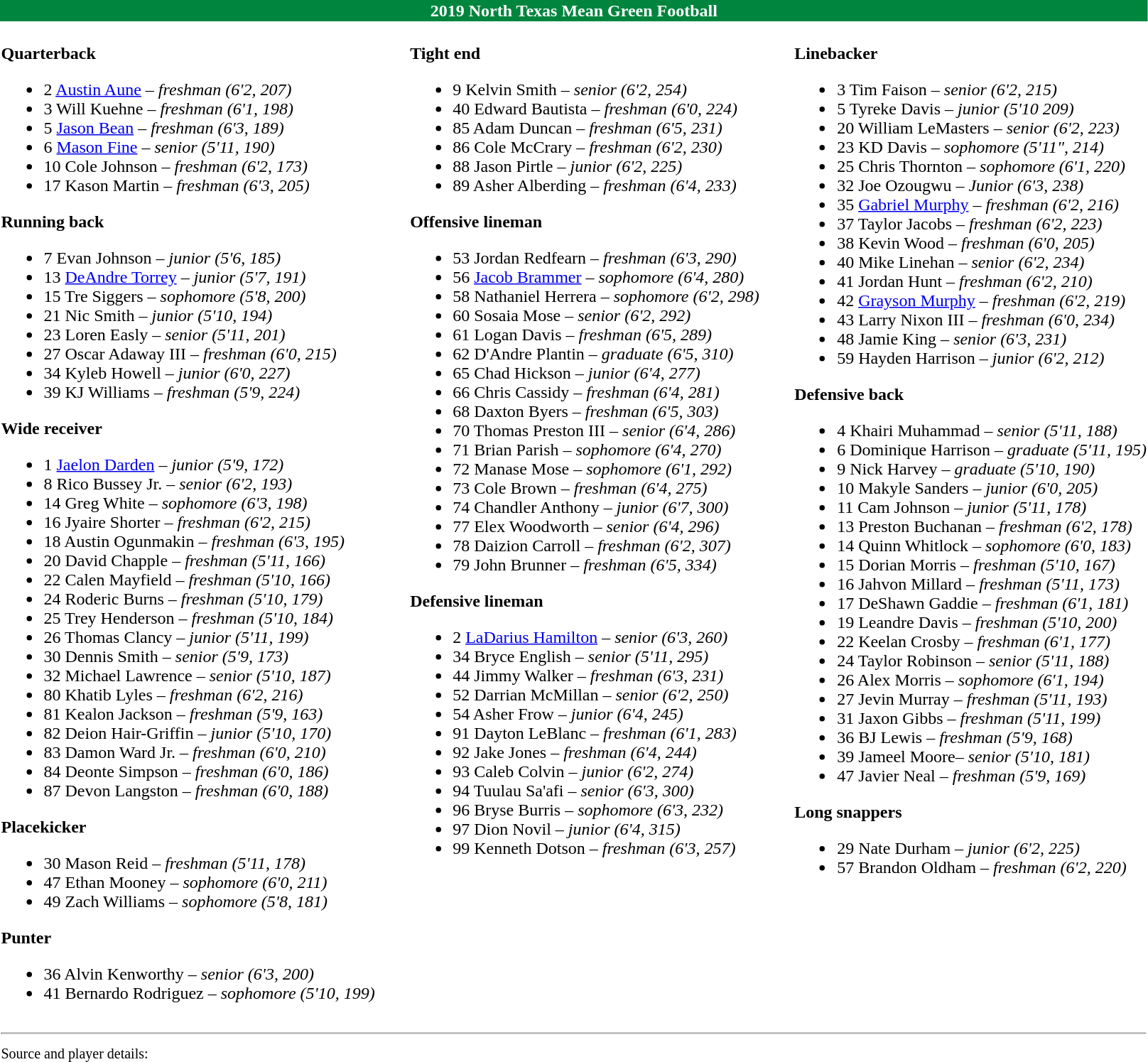<table class="toccolours" style="text-align: left;">
<tr>
<td colspan=11 style="color:#FFFFFF;background:#00853E; text-align: center"><strong>2019 North Texas Mean Green Football</strong></td>
</tr>
<tr>
<td valign="top"><br><strong>Quarterback</strong><ul><li>2  <a href='#'>Austin Aune</a> – <em> freshman (6'2, 207)</em></li><li>3  Will Kuehne – <em>freshman (6'1, 198)</em></li><li>5  <a href='#'>Jason Bean</a> – <em> freshman (6'3, 189)</em></li><li>6  <a href='#'>Mason Fine</a> – <em>senior (5'11, 190)</em></li><li>10 Cole Johnson – <em>freshman (6'2, 173)</em></li><li>17 Kason Martin – <em> freshman (6'3, 205)</em></li></ul><strong>Running back</strong><ul><li>7   Evan Johnson – <em>junior (5'6, 185)</em></li><li>13  <a href='#'>DeAndre Torrey</a> – <em>junior (5'7, 191)</em></li><li>15  Tre Siggers – <em> sophomore (5'8, 200)</em></li><li>21  Nic Smith – <em> junior (5'10, 194)</em></li><li>23  Loren Easly – <em> senior (5'11, 201)</em></li><li>27  Oscar Adaway III – <em>freshman (6'0, 215)</em></li><li>34  Kyleb Howell – <em> junior (6'0, 227)</em></li><li>39  KJ Williams – <em>freshman (5'9, 224)</em></li></ul><strong>Wide receiver</strong><ul><li>1   <a href='#'>Jaelon Darden</a> – <em>junior (5'9, 172)</em></li><li>8   Rico Bussey Jr. – <em>senior (6'2, 193)</em></li><li>14  Greg White – <em> sophomore (6'3, 198)</em></li><li>16  Jyaire Shorter – <em> freshman (6'2, 215)</em></li><li>18  Austin Ogunmakin – <em> freshman (6'3, 195)</em></li><li>20  David Chapple – <em> freshman (5'11, 166)</em></li><li>22  Calen Mayfield – <em> freshman (5'10, 166)</em></li><li>24  Roderic Burns – <em> freshman (5'10, 179)</em></li><li>25  Trey Henderson – <em>freshman (5'10, 184)</em></li><li>26  Thomas Clancy – <em> junior (5'11, 199)</em></li><li>30  Dennis Smith – <em> senior (5'9, 173)</em></li><li>32  Michael Lawrence – <em>senior (5'10, 187)</em></li><li>80  Khatib Lyles – <em>freshman (6'2, 216)</em></li><li>81  Kealon Jackson – <em>freshman (5'9, 163)</em></li><li>82  Deion Hair-Griffin – <em> junior (5'10, 170)</em></li><li>83  Damon Ward Jr. – <em>freshman (6'0, 210)</em></li><li>84  Deonte Simpson – <em>freshman (6'0, 186)</em></li><li>87  Devon Langston – <em> freshman (6'0, 188)</em></li></ul><strong>Placekicker</strong><ul><li>30  Mason Reid – <em>freshman (5'11, 178)</em></li><li>47  Ethan Mooney – <em>sophomore (6'0, 211)</em></li><li>49  Zach Williams – <em> sophomore (5'8, 181)</em></li></ul><strong>Punter</strong><ul><li>36  Alvin Kenworthy – <em> senior (6'3, 200)</em></li><li>41  Bernardo Rodriguez – <em> sophomore (5'10, 199)</em></li></ul></td>
<td width="25"> </td>
<td valign="top"><br><strong>Tight end</strong><ul><li>9   Kelvin Smith – <em> senior (6'2, 254)</em></li><li>40  Edward Bautista – <em>freshman (6'0, 224)</em></li><li>85  Adam Duncan – <em>freshman (6'5, 231)</em></li><li>86  Cole McCrary – <em> freshman (6'2, 230)</em></li><li>88  Jason Pirtle – <em> junior (6'2, 225)</em></li><li>89  Asher Alberding – <em>freshman (6'4, 233)</em></li></ul><strong>Offensive lineman</strong><ul><li>53  Jordan Redfearn – <em> freshman (6'3, 290)</em></li><li>56  <a href='#'>Jacob Brammer</a> – <em> sophomore (6'4, 280)</em></li><li>58  Nathaniel Herrera – <em> sophomore (6'2, 298)</em></li><li>60  Sosaia Mose – <em> senior (6'2, 292)</em></li><li>61  Logan Davis – <em> freshman (6'5, 289)</em></li><li>62  D'Andre Plantin – <em>graduate (6'5, 310)</em></li><li>65  Chad Hickson – <em> junior (6'4, 277)</em></li><li>66  Chris Cassidy – <em>freshman (6'4, 281)</em></li><li>68  Daxton Byers – <em>freshman (6'5, 303)</em></li><li>70  Thomas Preston III – <em>senior (6'4, 286)</em></li><li>71  Brian Parish – <em> sophomore (6'4, 270)</em></li><li>72  Manase Mose – <em> sophomore (6'1, 292)</em></li><li>73  Cole Brown – <em> freshman (6'4, 275)</em></li><li>74  Chandler Anthony – <em> junior (6'7, 300)</em></li><li>77  Elex Woodworth – <em> senior (6'4, 296)</em></li><li>78  Daizion Carroll – <em> freshman (6'2, 307)</em></li><li>79  John Brunner – <em>freshman (6'5, 334)</em></li></ul><strong>Defensive lineman</strong><ul><li>2   <a href='#'>LaDarius Hamilton</a> – <em>senior (6'3, 260)</em></li><li>34  Bryce English – <em> senior (5'11, 295)</em></li><li>44  Jimmy Walker – <em>freshman (6'3, 231)</em></li><li>52  Darrian McMillan – <em>senior (6'2, 250)</em></li><li>54  Asher Frow – <em>junior (6'4, 245)</em></li><li>91  Dayton LeBlanc – <em> freshman (6'1, 283)</em></li><li>92  Jake Jones – <em> freshman (6'4, 244)</em></li><li>93  Caleb Colvin – <em> junior (6'2, 274)</em></li><li>94  Tuulau Sa'afi – <em> senior (6'3, 300)</em></li><li>96  Bryse Burris – <em> sophomore (6'3, 232)</em></li><li>97  Dion Novil – <em>junior (6'4, 315)</em></li><li>99  Kenneth Dotson – <em>freshman (6'3, 257)</em></li></ul></td>
<td width="25"> </td>
<td valign="top"><br><strong>Linebacker</strong><ul><li>3   Tim Faison – <em> senior (6'2, 215)</em></li><li>5   Tyreke Davis – <em>junior (5'10 209)</em></li><li>20  William LeMasters – <em> senior (6'2, 223)</em></li><li>23  KD Davis – <em>sophomore (5'11", 214)</em></li><li>25  Chris Thornton – <em> sophomore (6'1, 220)</em></li><li>32  Joe Ozougwu – <em>Junior (6'3, 238)</em></li><li>35  <a href='#'>Gabriel Murphy</a> – <em>freshman (6'2, 216)</em></li><li>37  Taylor Jacobs – <em>freshman (6'2, 223)</em></li><li>38  Kevin Wood – <em>freshman (6'0, 205)</em></li><li>40  Mike Linehan – <em> senior (6'2, 234)</em></li><li>41  Jordan Hunt – <em> freshman (6'2, 210)</em></li><li>42  <a href='#'>Grayson Murphy</a> – <em>freshman (6'2, 219)</em></li><li>43  Larry Nixon III – <em> freshman (6'0, 234)</em></li><li>48  Jamie King – <em>senior (6'3, 231)</em></li><li>59  Hayden Harrison – <em> junior (6'2, 212)</em></li></ul><strong>Defensive back</strong><ul><li>4   Khairi Muhammad – <em>senior (5'11, 188)</em></li><li>6   Dominique Harrison – <em>graduate (5'11, 195)</em></li><li>9   Nick Harvey – <em>graduate (5'10, 190)</em></li><li>10  Makyle Sanders – <em>junior (6'0, 205)</em></li><li>11  Cam Johnson – <em>junior (5'11, 178)</em></li><li>13  Preston Buchanan – <em> freshman (6'2, 178)</em></li><li>14  Quinn Whitlock – <em> sophomore (6'0, 183)</em></li><li>15  Dorian Morris – <em>freshman (5'10, 167)</em></li><li>16  Jahvon Millard – <em> freshman (5'11, 173)</em></li><li>17  DeShawn Gaddie – <em>freshman (6'1, 181)</em></li><li>19  Leandre Davis – <em>freshman (5'10, 200)</em></li><li>22  Keelan Crosby – <em>freshman (6'1, 177)</em></li><li>24  Taylor Robinson – <em> senior (5'11, 188)</em></li><li>26  Alex Morris – <em>sophomore (6'1, 194)</em></li><li>27  Jevin Murray – <em>freshman (5'11, 193)</em></li><li>31  Jaxon Gibbs – <em> freshman (5'11, 199)</em></li><li>36  BJ Lewis – <em>freshman (5'9, 168)</em></li><li>39  Jameel Moore– <em>senior (5'10, 181)</em></li><li>47  Javier Neal – <em> freshman (5'9, 169)</em></li></ul><strong>Long snappers</strong><ul><li>29  Nate Durham – <em>junior (6'2, 225)</em></li><li>57  Brandon Oldham – <em>freshman (6'2, 220)</em></li></ul></td>
</tr>
<tr>
<td colspan="7"><hr><small>Source and player details:</small></td>
</tr>
</table>
